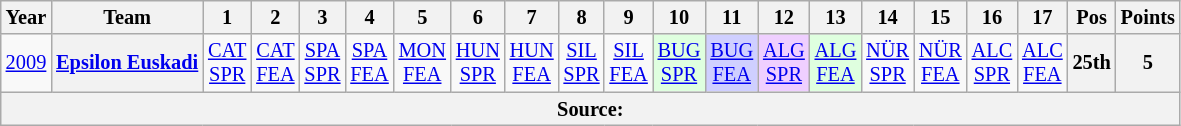<table class="wikitable" style="text-align:center; font-size:85%">
<tr>
<th>Year</th>
<th>Team</th>
<th>1</th>
<th>2</th>
<th>3</th>
<th>4</th>
<th>5</th>
<th>6</th>
<th>7</th>
<th>8</th>
<th>9</th>
<th>10</th>
<th>11</th>
<th>12</th>
<th>13</th>
<th>14</th>
<th>15</th>
<th>16</th>
<th>17</th>
<th>Pos</th>
<th>Points</th>
</tr>
<tr>
<td><a href='#'>2009</a></td>
<th nowrap><a href='#'>Epsilon Euskadi</a></th>
<td><a href='#'>CAT<br>SPR</a></td>
<td><a href='#'>CAT<br>FEA</a></td>
<td><a href='#'>SPA<br>SPR</a></td>
<td><a href='#'>SPA<br>FEA</a></td>
<td><a href='#'>MON<br>FEA</a></td>
<td><a href='#'>HUN<br>SPR</a></td>
<td><a href='#'>HUN<br>FEA</a></td>
<td><a href='#'>SIL<br>SPR</a></td>
<td><a href='#'>SIL<br>FEA</a></td>
<td style="background:#DFFFDF;"><a href='#'>BUG<br>SPR</a><br></td>
<td style="background:#CFCFFF;"><a href='#'>BUG<br>FEA</a><br></td>
<td style="background:#EFCFFF;"><a href='#'>ALG<br>SPR</a> <br></td>
<td style="background:#DFFFDF;"><a href='#'>ALG<br>FEA</a><br></td>
<td><a href='#'>NÜR<br>SPR</a></td>
<td><a href='#'>NÜR<br>FEA</a></td>
<td><a href='#'>ALC<br>SPR</a></td>
<td><a href='#'>ALC<br>FEA</a></td>
<th>25th</th>
<th>5</th>
</tr>
<tr>
<th colspan="21">Source:</th>
</tr>
</table>
